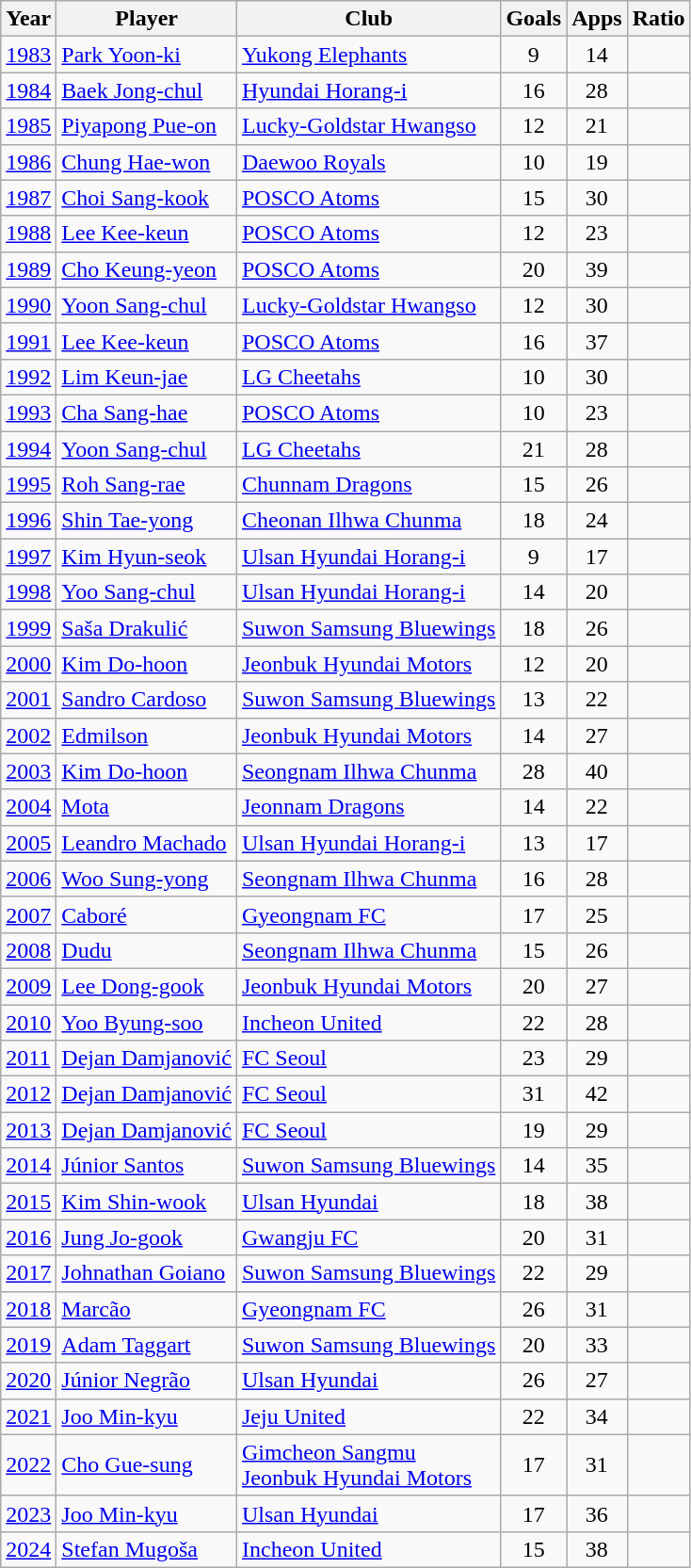<table class="wikitable sortable" border="1">
<tr>
<th>Year</th>
<th>Player</th>
<th>Club</th>
<th>Goals</th>
<th>Apps</th>
<th>Ratio</th>
</tr>
<tr>
<td><a href='#'>1983</a></td>
<td> <a href='#'>Park Yoon-ki</a></td>
<td><a href='#'>Yukong Elephants</a></td>
<td align=center>9</td>
<td align=center>14</td>
<td align=center></td>
</tr>
<tr>
<td><a href='#'>1984</a></td>
<td> <a href='#'>Baek Jong-chul</a></td>
<td><a href='#'>Hyundai Horang-i</a></td>
<td align=center>16</td>
<td align=center>28</td>
<td align=center></td>
</tr>
<tr>
<td><a href='#'>1985</a></td>
<td> <a href='#'>Piyapong Pue-on</a></td>
<td><a href='#'>Lucky-Goldstar Hwangso</a></td>
<td align=center>12</td>
<td align=center>21</td>
<td align=center></td>
</tr>
<tr>
<td><a href='#'>1986</a></td>
<td> <a href='#'>Chung Hae-won</a></td>
<td><a href='#'>Daewoo Royals</a></td>
<td align=center>10</td>
<td align=center>19</td>
<td align=center></td>
</tr>
<tr>
<td><a href='#'>1987</a></td>
<td> <a href='#'>Choi Sang-kook</a></td>
<td><a href='#'>POSCO Atoms</a></td>
<td align=center>15</td>
<td align=center>30</td>
<td align=center></td>
</tr>
<tr>
<td><a href='#'>1988</a></td>
<td> <a href='#'>Lee Kee-keun</a></td>
<td><a href='#'>POSCO Atoms</a></td>
<td align=center>12</td>
<td align=center>23</td>
<td align=center></td>
</tr>
<tr>
<td><a href='#'>1989</a></td>
<td> <a href='#'>Cho Keung-yeon</a></td>
<td><a href='#'>POSCO Atoms</a></td>
<td align=center>20</td>
<td align=center>39</td>
<td align=center></td>
</tr>
<tr>
<td><a href='#'>1990</a></td>
<td> <a href='#'>Yoon Sang-chul</a></td>
<td><a href='#'>Lucky-Goldstar Hwangso</a></td>
<td align=center>12</td>
<td align=center>30</td>
<td align=center></td>
</tr>
<tr>
<td><a href='#'>1991</a></td>
<td> <a href='#'>Lee Kee-keun</a></td>
<td><a href='#'>POSCO Atoms</a></td>
<td align=center>16</td>
<td align=center>37</td>
<td align=center></td>
</tr>
<tr>
<td><a href='#'>1992</a></td>
<td> <a href='#'>Lim Keun-jae</a></td>
<td><a href='#'>LG Cheetahs</a></td>
<td align=center>10</td>
<td align=center>30</td>
<td align=center></td>
</tr>
<tr>
<td><a href='#'>1993</a></td>
<td> <a href='#'>Cha Sang-hae</a></td>
<td><a href='#'>POSCO Atoms</a></td>
<td align=center>10</td>
<td align=center>23</td>
<td align=center></td>
</tr>
<tr>
<td><a href='#'>1994</a></td>
<td> <a href='#'>Yoon Sang-chul</a></td>
<td><a href='#'>LG Cheetahs</a></td>
<td align=center>21</td>
<td align=center>28</td>
<td align=center></td>
</tr>
<tr>
<td><a href='#'>1995</a></td>
<td> <a href='#'>Roh Sang-rae</a></td>
<td><a href='#'>Chunnam Dragons</a></td>
<td align=center>15</td>
<td align=center>26</td>
<td align=center></td>
</tr>
<tr>
<td><a href='#'>1996</a></td>
<td> <a href='#'>Shin Tae-yong</a></td>
<td><a href='#'>Cheonan Ilhwa Chunma</a></td>
<td align=center>18</td>
<td align=center>24</td>
<td align=center></td>
</tr>
<tr>
<td><a href='#'>1997</a></td>
<td> <a href='#'>Kim Hyun-seok</a></td>
<td><a href='#'>Ulsan Hyundai Horang-i</a></td>
<td align=center>9</td>
<td align=center>17</td>
<td align=center></td>
</tr>
<tr>
<td><a href='#'>1998</a></td>
<td> <a href='#'>Yoo Sang-chul</a></td>
<td><a href='#'>Ulsan Hyundai Horang-i</a></td>
<td align=center>14</td>
<td align=center>20</td>
<td align=center></td>
</tr>
<tr>
<td><a href='#'>1999</a></td>
<td> <a href='#'>Saša Drakulić</a></td>
<td><a href='#'>Suwon Samsung Bluewings</a></td>
<td align=center>18</td>
<td align=center>26</td>
<td align=center></td>
</tr>
<tr>
<td><a href='#'>2000</a></td>
<td> <a href='#'>Kim Do-hoon</a></td>
<td><a href='#'>Jeonbuk Hyundai Motors</a></td>
<td align=center>12</td>
<td align=center>20</td>
<td align=center></td>
</tr>
<tr>
<td><a href='#'>2001</a></td>
<td> <a href='#'>Sandro Cardoso</a></td>
<td><a href='#'>Suwon Samsung Bluewings</a></td>
<td align=center>13</td>
<td align=center>22</td>
<td align=center></td>
</tr>
<tr>
<td><a href='#'>2002</a></td>
<td> <a href='#'>Edmilson</a></td>
<td><a href='#'>Jeonbuk Hyundai Motors</a></td>
<td align=center>14</td>
<td align=center>27</td>
<td align=center></td>
</tr>
<tr>
<td><a href='#'>2003</a></td>
<td> <a href='#'>Kim Do-hoon</a></td>
<td><a href='#'>Seongnam Ilhwa Chunma</a></td>
<td align=center>28</td>
<td align=center>40</td>
<td align=center></td>
</tr>
<tr>
<td><a href='#'>2004</a></td>
<td> <a href='#'>Mota</a></td>
<td><a href='#'>Jeonnam Dragons</a></td>
<td align=center>14</td>
<td align=center>22</td>
<td align=center></td>
</tr>
<tr>
<td><a href='#'>2005</a></td>
<td> <a href='#'>Leandro Machado</a></td>
<td><a href='#'>Ulsan Hyundai Horang-i</a></td>
<td align=center>13</td>
<td align=center>17</td>
<td align=center></td>
</tr>
<tr>
<td><a href='#'>2006</a></td>
<td> <a href='#'>Woo Sung-yong</a></td>
<td><a href='#'>Seongnam Ilhwa Chunma</a></td>
<td align=center>16</td>
<td align=center>28</td>
<td align=center></td>
</tr>
<tr>
<td><a href='#'>2007</a></td>
<td> <a href='#'>Caboré</a></td>
<td><a href='#'>Gyeongnam FC</a></td>
<td align=center>17</td>
<td align=center>25</td>
<td align=center></td>
</tr>
<tr>
<td><a href='#'>2008</a></td>
<td> <a href='#'>Dudu</a></td>
<td><a href='#'>Seongnam Ilhwa Chunma</a></td>
<td align=center>15</td>
<td align=center>26</td>
<td align=center></td>
</tr>
<tr>
<td><a href='#'>2009</a></td>
<td> <a href='#'>Lee Dong-gook</a></td>
<td><a href='#'>Jeonbuk Hyundai Motors</a></td>
<td align=center>20</td>
<td align=center>27</td>
<td align=center></td>
</tr>
<tr>
<td><a href='#'>2010</a></td>
<td> <a href='#'>Yoo Byung-soo</a></td>
<td><a href='#'>Incheon United</a></td>
<td align=center>22</td>
<td align=center>28</td>
<td align=center></td>
</tr>
<tr>
<td><a href='#'>2011</a></td>
<td> <a href='#'>Dejan Damjanović</a></td>
<td><a href='#'>FC Seoul</a></td>
<td align=center>23</td>
<td align=center>29</td>
<td align=center></td>
</tr>
<tr>
<td><a href='#'>2012</a></td>
<td> <a href='#'>Dejan Damjanović</a></td>
<td><a href='#'>FC Seoul</a></td>
<td align=center>31</td>
<td align=center>42</td>
<td align=center></td>
</tr>
<tr>
<td><a href='#'>2013</a></td>
<td> <a href='#'>Dejan Damjanović</a></td>
<td><a href='#'>FC Seoul</a></td>
<td align=center>19</td>
<td align=center>29</td>
<td align=center></td>
</tr>
<tr>
<td><a href='#'>2014</a></td>
<td> <a href='#'>Júnior Santos</a></td>
<td><a href='#'>Suwon Samsung Bluewings</a></td>
<td align=center>14</td>
<td align=center>35</td>
<td align=center></td>
</tr>
<tr>
<td><a href='#'>2015</a></td>
<td> <a href='#'>Kim Shin-wook</a></td>
<td><a href='#'>Ulsan Hyundai</a></td>
<td align=center>18</td>
<td align=center>38</td>
<td align=center></td>
</tr>
<tr>
<td><a href='#'>2016</a></td>
<td> <a href='#'>Jung Jo-gook</a></td>
<td><a href='#'>Gwangju FC</a></td>
<td align=center>20</td>
<td align=center>31</td>
<td align=center></td>
</tr>
<tr>
<td><a href='#'>2017</a></td>
<td> <a href='#'>Johnathan Goiano</a></td>
<td><a href='#'>Suwon Samsung Bluewings</a></td>
<td align=center>22</td>
<td align=center>29</td>
<td align=center></td>
</tr>
<tr>
<td><a href='#'>2018</a></td>
<td> <a href='#'>Marcão</a></td>
<td><a href='#'>Gyeongnam FC</a></td>
<td align=center>26</td>
<td align=center>31</td>
<td align=center></td>
</tr>
<tr>
<td><a href='#'>2019</a></td>
<td> <a href='#'>Adam Taggart</a></td>
<td><a href='#'>Suwon Samsung Bluewings</a></td>
<td align=center>20</td>
<td align=center>33</td>
<td align=center></td>
</tr>
<tr>
<td><a href='#'>2020</a></td>
<td> <a href='#'>Júnior Negrão</a></td>
<td><a href='#'>Ulsan Hyundai</a></td>
<td align=center>26</td>
<td align=center>27</td>
<td align=center></td>
</tr>
<tr>
<td><a href='#'>2021</a></td>
<td> <a href='#'>Joo Min-kyu</a></td>
<td><a href='#'>Jeju United</a></td>
<td align=center>22</td>
<td align=center>34</td>
<td align=center></td>
</tr>
<tr>
<td><a href='#'>2022</a></td>
<td> <a href='#'>Cho Gue-sung</a></td>
<td><a href='#'>Gimcheon Sangmu</a><br><a href='#'>Jeonbuk Hyundai Motors</a></td>
<td align=center>17</td>
<td align=center>31</td>
<td align=center></td>
</tr>
<tr>
<td><a href='#'>2023</a></td>
<td> <a href='#'>Joo Min-kyu</a></td>
<td><a href='#'>Ulsan Hyundai</a></td>
<td align=center>17</td>
<td align=center>36</td>
<td align=center></td>
</tr>
<tr>
<td><a href='#'>2024</a></td>
<td> <a href='#'>Stefan Mugoša</a></td>
<td><a href='#'>Incheon United</a></td>
<td align=center>15</td>
<td align=center>38</td>
<td align=center></td>
</tr>
</table>
